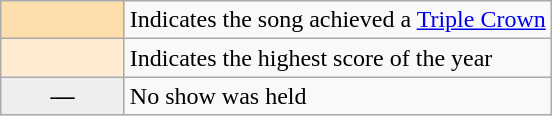<table class="wikitable">
<tr>
<th width="75px" style="background:#FFDEAD; text-align:center" scope="row"></th>
<td>Indicates the song achieved a <a href='#'>Triple Crown</a></td>
</tr>
<tr>
<th width="75px" style="background:#FFEBD2; text-align:center" scope="row"></th>
<td>Indicates the highest score of the year</td>
</tr>
<tr>
<th width="75px" style="background:#eee; text-align:center" scope="row">—</th>
<td>No show was held</td>
</tr>
</table>
